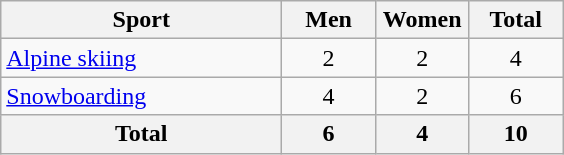<table class="wikitable sortable" style="text-align:center;">
<tr>
<th width=180>Sport</th>
<th width=55>Men</th>
<th width=55>Women</th>
<th width=55>Total</th>
</tr>
<tr>
<td align=left><a href='#'>Alpine skiing</a></td>
<td>2</td>
<td>2</td>
<td>4</td>
</tr>
<tr>
<td align=left><a href='#'>Snowboarding</a></td>
<td>4</td>
<td>2</td>
<td>6</td>
</tr>
<tr>
<th>Total</th>
<th>6</th>
<th>4</th>
<th>10</th>
</tr>
</table>
